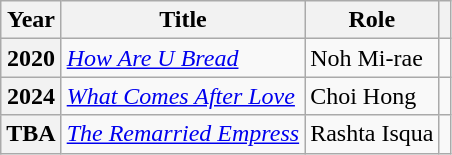<table class="wikitable plainrowheaders sortable">
<tr>
<th scope="col">Year</th>
<th scope="col">Title</th>
<th scope="col">Role</th>
<th scope="col" class="unsortable"></th>
</tr>
<tr>
<th scope="row">2020</th>
<td><em><a href='#'>How Are U Bread</a></em></td>
<td>Noh Mi-rae</td>
<td style="text-align:center"></td>
</tr>
<tr>
<th scope="row">2024</th>
<td><em><a href='#'>What Comes After Love</a></em></td>
<td>Choi Hong</td>
<td style="text-align:center"></td>
</tr>
<tr>
<th scope="row">TBA</th>
<td><em><a href='#'>The Remarried Empress</a></em></td>
<td>Rashta Isqua</td>
<td style="text-align:center"></td>
</tr>
</table>
